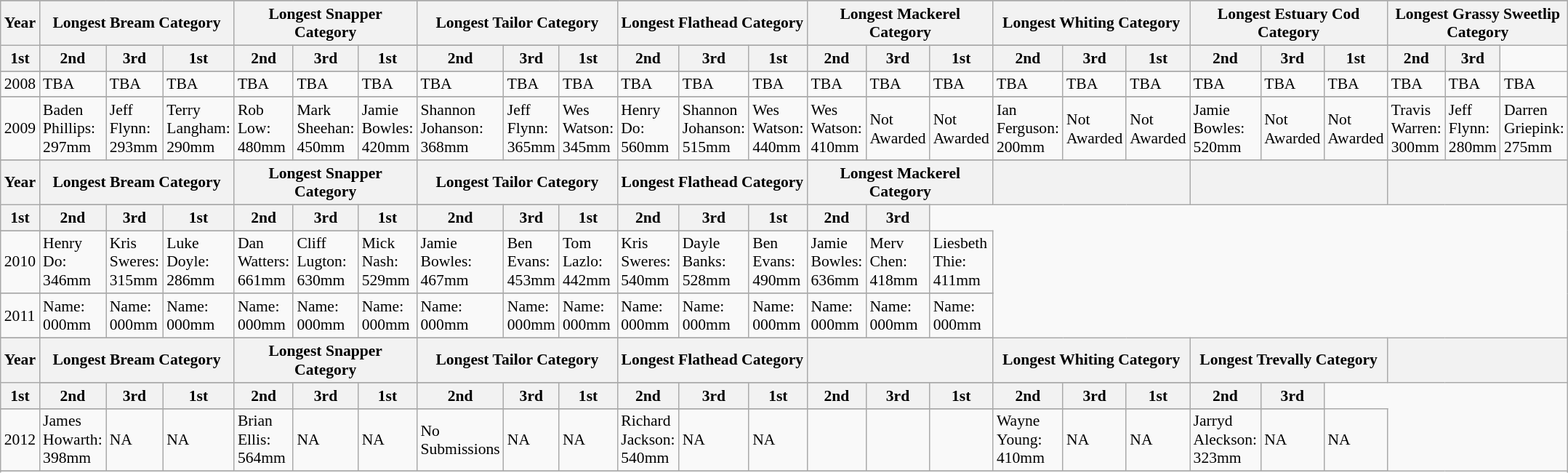<table class="wikitable" align="center" style="font-size:90%;">
<tr>
</tr>
<tr>
</tr>
<tr bgcolor="#efefef">
<th rowspan=2 width=75px>Year</th>
<th colspan=3 width=435px>Longest Bream Category</th>
<th colspan=3 width=435px>Longest Snapper Category</th>
<th colspan=3 width=435px>Longest Tailor Category</th>
<th colspan=3 width=435px>Longest Flathead Category</th>
<th colspan=3 width=435px>Longest Mackerel Category</th>
<th colspan=3 width=435px>Longest Whiting Category</th>
<th colspan=3 width=435px>Longest Estuary Cod Category</th>
<th colspan=3 width=435px>Longest Grassy Sweetlip Category</th>
</tr>
<tr>
</tr>
<tr>
<th width=145px>1st</th>
<th width=145px>2nd</th>
<th width=145px>3rd</th>
<th width=145px>1st</th>
<th width=145px>2nd</th>
<th width=145px>3rd</th>
<th width=145px>1st</th>
<th width=145px>2nd</th>
<th width=145px>3rd</th>
<th width=145px>1st</th>
<th width=145px>2nd</th>
<th width=145px>3rd</th>
<th width=145px>1st</th>
<th width=145px>2nd</th>
<th width=145px>3rd</th>
<th width=145px>1st</th>
<th width=145px>2nd</th>
<th width=145px>3rd</th>
<th width=145px>1st</th>
<th width=145px>2nd</th>
<th width=145px>3rd</th>
<th width=145px>1st</th>
<th width=145px>2nd</th>
<th width=145px>3rd</th>
</tr>
<tr>
</tr>
<tr>
<td>2008</td>
<td>TBA</td>
<td>TBA</td>
<td>TBA</td>
<td>TBA</td>
<td>TBA</td>
<td>TBA</td>
<td>TBA</td>
<td>TBA</td>
<td>TBA</td>
<td>TBA</td>
<td>TBA</td>
<td>TBA</td>
<td>TBA</td>
<td>TBA</td>
<td>TBA</td>
<td>TBA</td>
<td>TBA</td>
<td>TBA</td>
<td>TBA</td>
<td>TBA</td>
<td>TBA</td>
<td>TBA</td>
<td>TBA</td>
<td>TBA</td>
</tr>
<tr>
</tr>
<tr>
<td>2009</td>
<td>Baden Phillips: 297mm</td>
<td>Jeff Flynn: 293mm</td>
<td>Terry Langham: 290mm</td>
<td>Rob Low: 480mm</td>
<td>Mark Sheehan: 450mm</td>
<td>Jamie Bowles: 420mm</td>
<td>Shannon Johanson: 368mm</td>
<td>Jeff Flynn: 365mm</td>
<td>Wes Watson: 345mm</td>
<td>Henry Do: 560mm</td>
<td>Shannon Johanson: 515mm</td>
<td>Wes Watson: 440mm</td>
<td>Wes Watson: 410mm</td>
<td>Not Awarded</td>
<td>Not Awarded</td>
<td>Ian Ferguson: 200mm</td>
<td>Not Awarded</td>
<td>Not Awarded</td>
<td>Jamie Bowles: 520mm</td>
<td>Not Awarded</td>
<td>Not Awarded</td>
<td>Travis Warren: 300mm</td>
<td>Jeff Flynn: 280mm</td>
<td>Darren Griepink: 275mm</td>
</tr>
<tr>
</tr>
<tr>
</tr>
<tr bgcolor="#efefef">
<th rowspan=2 width=75px>Year</th>
<th colspan=3 width=435px>Longest Bream Category</th>
<th colspan=3 width=435px>Longest Snapper Category</th>
<th colspan=3 width=435px>Longest Tailor Category</th>
<th colspan=3 width=435px>Longest Flathead Category</th>
<th colspan=3 width=435px>Longest Mackerel Category</th>
<th colspan=3 width=435px></th>
<th colspan=3 width=435px></th>
<th colspan=3 width=435px></th>
</tr>
<tr>
</tr>
<tr>
<th width=145px>1st</th>
<th width=145px>2nd</th>
<th width=145px>3rd</th>
<th width=145px>1st</th>
<th width=145px>2nd</th>
<th width=145px>3rd</th>
<th width=145px>1st</th>
<th width=145px>2nd</th>
<th width=145px>3rd</th>
<th width=145px>1st</th>
<th width=145px>2nd</th>
<th width=145px>3rd</th>
<th width=145px>1st</th>
<th width=145px>2nd</th>
<th width=145px>3rd</th>
</tr>
<tr>
</tr>
<tr>
<td>2010</td>
<td>Henry Do: 346mm</td>
<td>Kris Sweres: 315mm</td>
<td>Luke Doyle: 286mm</td>
<td>Dan Watters: 661mm</td>
<td>Cliff Lugton: 630mm</td>
<td>Mick Nash: 529mm</td>
<td>Jamie Bowles: 467mm</td>
<td>Ben Evans: 453mm</td>
<td>Tom Lazlo: 442mm</td>
<td>Kris Sweres: 540mm</td>
<td>Dayle Banks: 528mm</td>
<td>Ben Evans: 490mm</td>
<td>Jamie Bowles: 636mm</td>
<td>Merv Chen: 418mm</td>
<td>Liesbeth Thie: 411mm</td>
</tr>
<tr>
</tr>
<tr>
<td>2011</td>
<td>Name: 000mm</td>
<td>Name: 000mm</td>
<td>Name: 000mm</td>
<td>Name: 000mm</td>
<td>Name: 000mm</td>
<td>Name: 000mm</td>
<td>Name: 000mm</td>
<td>Name: 000mm</td>
<td>Name: 000mm</td>
<td>Name: 000mm</td>
<td>Name: 000mm</td>
<td>Name: 000mm</td>
<td>Name: 000mm</td>
<td>Name: 000mm</td>
<td>Name: 000mm</td>
</tr>
<tr>
</tr>
<tr>
<th rowspan=2 width=75px>Year</th>
<th colspan=3 width=435px>Longest Bream Category</th>
<th colspan=3 width=435px>Longest Snapper Category</th>
<th colspan=3 width=435px>Longest Tailor Category</th>
<th colspan=3 width=435px>Longest Flathead Category</th>
<th colspan=3 width=435px></th>
<th colspan=3 width=435px>Longest Whiting Category</th>
<th colspan=3 width=435px>Longest Trevally Category</th>
<th colspan=3 width=435px></th>
</tr>
<tr>
</tr>
<tr>
<th width=145px>1st</th>
<th width=145px>2nd</th>
<th width=145px>3rd</th>
<th width=145px>1st</th>
<th width=145px>2nd</th>
<th width=145px>3rd</th>
<th width=145px>1st</th>
<th width=145px>2nd</th>
<th width=145px>3rd</th>
<th width=145px>1st</th>
<th width=145px>2nd</th>
<th width=145px>3rd</th>
<th width=145px>1st</th>
<th width=145px>2nd</th>
<th width=145px>3rd</th>
<th width=145px>1st</th>
<th width=145px>2nd</th>
<th width=145px>3rd</th>
<th width=145px>1st</th>
<th width=145px>2nd</th>
<th width=145px>3rd</th>
</tr>
<tr>
</tr>
<tr>
<td>2012</td>
<td>James Howarth: 398mm</td>
<td>NA</td>
<td>NA</td>
<td>Brian Ellis: 564mm</td>
<td>NA</td>
<td>NA</td>
<td>No Submissions</td>
<td>NA</td>
<td>NA</td>
<td>Richard Jackson: 540mm</td>
<td>NA</td>
<td>NA</td>
<td></td>
<td></td>
<td></td>
<td>Wayne Young: 410mm</td>
<td>NA</td>
<td>NA</td>
<td>Jarryd Aleckson: 323mm</td>
<td>NA</td>
<td>NA</td>
</tr>
<tr>
</tr>
<tr>
</tr>
</table>
